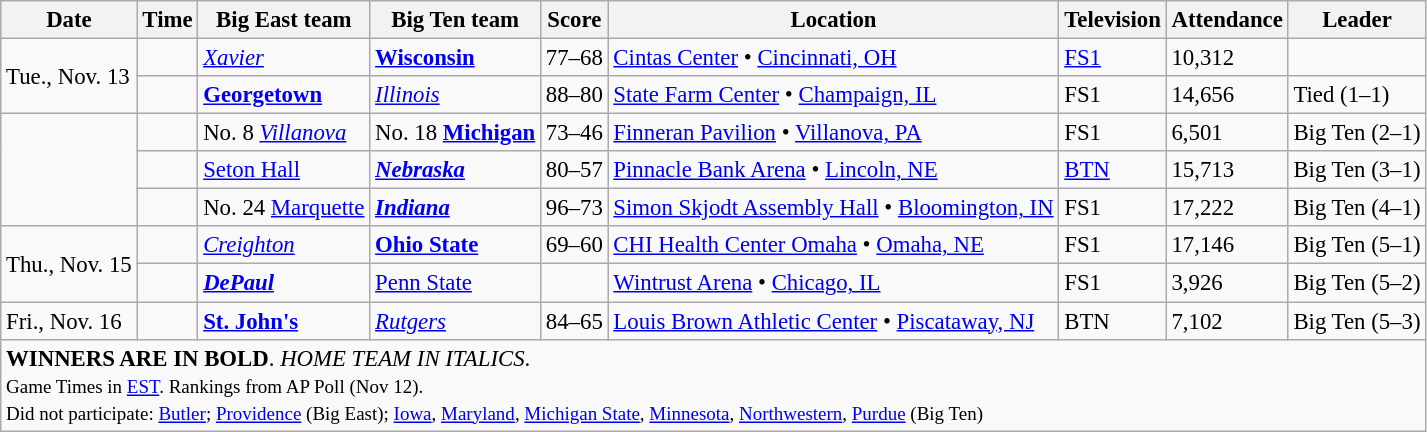<table class="wikitable" style="font-size: 95%">
<tr>
<th>Date</th>
<th>Time</th>
<th>Big East team</th>
<th>Big Ten team</th>
<th>Score</th>
<th>Location</th>
<th>Television</th>
<th>Attendance</th>
<th>Leader</th>
</tr>
<tr>
<td rowspan=2>Tue., Nov. 13</td>
<td></td>
<td><em><a href='#'>Xavier</a></em></td>
<td><a href='#'><strong>Wisconsin</strong></a></td>
<td>77–68</td>
<td><a href='#'>Cintas Center</a> • <a href='#'>Cincinnati, OH</a></td>
<td><a href='#'>FS1</a></td>
<td>10,312</td>
<td></td>
</tr>
<tr>
<td></td>
<td><strong><a href='#'>Georgetown</a></strong></td>
<td><em><a href='#'>Illinois</a></em></td>
<td>88–80</td>
<td><a href='#'>State Farm Center</a> • <a href='#'>Champaign, IL</a></td>
<td>FS1</td>
<td>14,656</td>
<td>Tied (1–1)</td>
</tr>
<tr>
<td rowspan=3></td>
<td></td>
<td>No. 8 <em><a href='#'>Villanova</a></em></td>
<td>No. 18 <strong><a href='#'>Michigan</a></strong></td>
<td>73–46</td>
<td><a href='#'>Finneran Pavilion</a> • <a href='#'>Villanova, PA</a></td>
<td>FS1</td>
<td>6,501</td>
<td>Big Ten (2–1)</td>
</tr>
<tr>
<td></td>
<td><a href='#'>Seton Hall</a></td>
<td><strong><em><a href='#'>Nebraska</a></em></strong></td>
<td>80–57</td>
<td><a href='#'>Pinnacle Bank Arena</a> • <a href='#'>Lincoln, NE</a></td>
<td><a href='#'>BTN</a></td>
<td>15,713</td>
<td>Big Ten (3–1)</td>
</tr>
<tr>
<td></td>
<td>No. 24 <a href='#'>Marquette</a></td>
<td><em><a href='#'><strong>Indiana</strong></a></em></td>
<td>96–73</td>
<td><a href='#'>Simon Skjodt Assembly Hall</a> • <a href='#'>Bloomington, IN</a></td>
<td>FS1</td>
<td>17,222</td>
<td>Big Ten (4–1)</td>
</tr>
<tr>
<td rowspan=2>Thu., Nov. 15</td>
<td></td>
<td><em><a href='#'>Creighton</a></em></td>
<td><a href='#'><strong>Ohio State</strong></a></td>
<td>69–60</td>
<td><a href='#'>CHI Health Center Omaha</a> • <a href='#'>Omaha, NE</a></td>
<td>FS1</td>
<td>17,146</td>
<td>Big Ten (5–1)</td>
</tr>
<tr>
<td></td>
<td><em><a href='#'><strong>DePaul</strong></a></em></td>
<td><a href='#'>Penn State</a></td>
<td></td>
<td><a href='#'>Wintrust Arena</a> • <a href='#'>Chicago, IL</a></td>
<td>FS1</td>
<td>3,926</td>
<td>Big Ten (5–2)</td>
</tr>
<tr>
<td>Fri., Nov. 16</td>
<td></td>
<td><a href='#'><strong>St. John's</strong></a></td>
<td><em><a href='#'>Rutgers</a></em></td>
<td>84–65</td>
<td><a href='#'>Louis Brown Athletic Center</a> • <a href='#'>Piscataway, NJ</a></td>
<td>BTN</td>
<td>7,102</td>
<td>Big Ten (5–3)</td>
</tr>
<tr>
<td colspan=9><strong>WINNERS ARE IN BOLD</strong>. <em>HOME TEAM IN ITALICS</em>.<br><small>Game Times in <a href='#'>EST</a>. Rankings from AP Poll (Nov 12).<br>Did not participate: <a href='#'>Butler</a>; <a href='#'>Providence</a> (Big East); <a href='#'>Iowa</a>, <a href='#'>Maryland</a>, <a href='#'>Michigan State</a>, <a href='#'>Minnesota</a>, <a href='#'>Northwestern</a>, <a href='#'>Purdue</a> (Big Ten)</small></td>
</tr>
</table>
